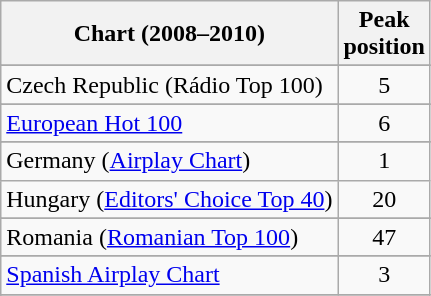<table class="wikitable sortable">
<tr>
<th>Chart (2008–2010)</th>
<th>Peak<br>position</th>
</tr>
<tr>
</tr>
<tr>
</tr>
<tr>
</tr>
<tr>
</tr>
<tr>
<td>Czech Republic (Rádio Top 100)</td>
<td style="text-align:center;">5</td>
</tr>
<tr>
</tr>
<tr>
<td><a href='#'>European Hot 100</a></td>
<td style="text-align:center;">6</td>
</tr>
<tr>
</tr>
<tr>
</tr>
<tr>
</tr>
<tr>
<td>Germany (<a href='#'>Airplay Chart</a>)</td>
<td align="center">1</td>
</tr>
<tr>
<td>Hungary (<a href='#'>Editors' Choice Top 40</a>)</td>
<td align="center">20</td>
</tr>
<tr>
</tr>
<tr>
</tr>
<tr>
</tr>
<tr>
<td>Romania (<a href='#'>Romanian Top 100</a>)</td>
<td style="text-align:center;">47</td>
</tr>
<tr>
</tr>
<tr>
<td><a href='#'>Spanish Airplay Chart</a></td>
<td style="text-align:center;">3</td>
</tr>
<tr>
</tr>
<tr>
</tr>
</table>
